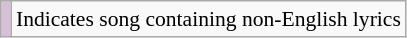<table class="wikitable" style="font-size:90%;">
<tr>
<td style="background-color:#D8BFD8"></td>
<td>Indicates song containing non-English lyrics</td>
</tr>
</table>
